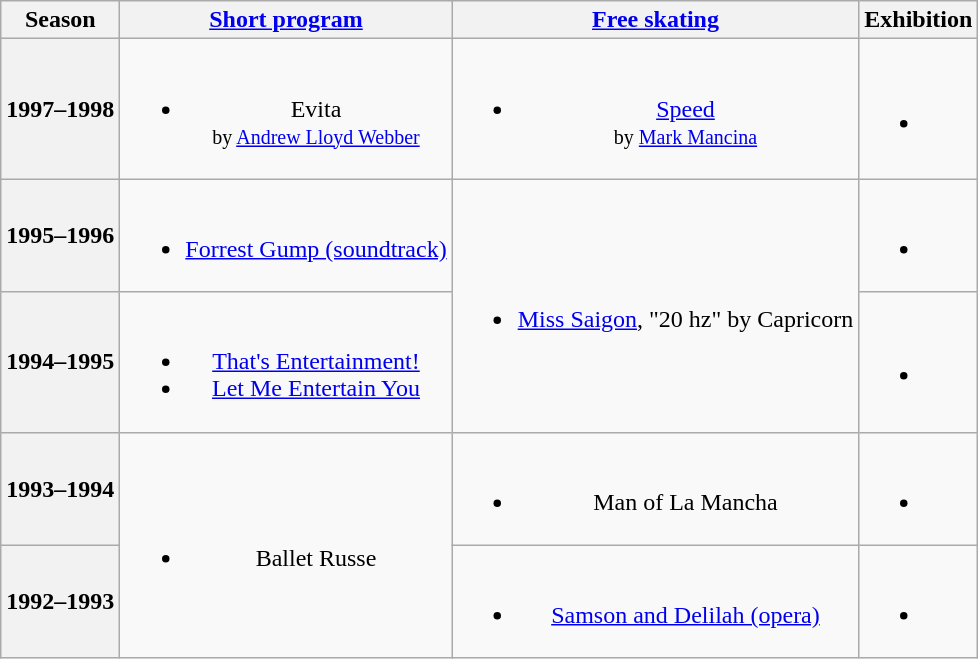<table class=wikitable style=text-align:center>
<tr>
<th>Season</th>
<th><a href='#'>Short program</a></th>
<th><a href='#'>Free skating</a></th>
<th>Exhibition</th>
</tr>
<tr>
<th>1997–1998</th>
<td><br><ul><li>Evita <br><small> by <a href='#'>Andrew Lloyd Webber</a> </small></li></ul></td>
<td><br><ul><li><a href='#'>Speed</a> <br><small> by <a href='#'>Mark Mancina</a> </small></li></ul></td>
<td><br><ul><li></li></ul></td>
</tr>
<tr>
<th>1995–1996</th>
<td><br><ul><li><a href='#'>Forrest Gump (soundtrack)</a></li></ul></td>
<td rowspan=2><br><ul><li><a href='#'>Miss Saigon</a>, "20 hz" by Capricorn</li></ul></td>
<td><br><ul><li></li></ul></td>
</tr>
<tr>
<th>1994–1995</th>
<td><br><ul><li><a href='#'>That's Entertainment!</a> <br> </li><li><a href='#'>Let Me Entertain You</a> <br> </li></ul></td>
<td><br><ul><li></li></ul></td>
</tr>
<tr>
<th>1993–1994</th>
<td rowspan=2><br><ul><li>Ballet Russe</li></ul></td>
<td><br><ul><li>Man of La Mancha</li></ul></td>
<td><br><ul><li></li></ul></td>
</tr>
<tr>
<th>1992–1993</th>
<td><br><ul><li><a href='#'>Samson and Delilah (opera)</a></li></ul></td>
<td><br><ul><li></li></ul></td>
</tr>
</table>
